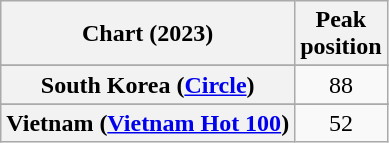<table class="wikitable sortable plainrowheaders" style="text-align:center">
<tr>
<th scope="col">Chart (2023)</th>
<th scope="col">Peak<br>position</th>
</tr>
<tr>
</tr>
<tr>
<th scope="row">South Korea (<a href='#'>Circle</a>)</th>
<td>88</td>
</tr>
<tr>
</tr>
<tr>
<th scope="row">Vietnam (<a href='#'>Vietnam Hot 100</a>)</th>
<td>52</td>
</tr>
</table>
